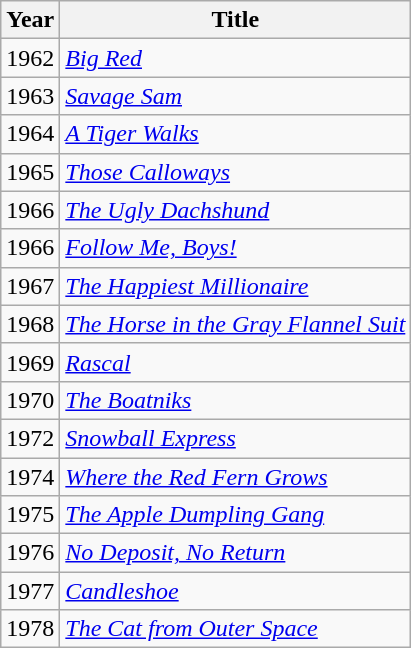<table class="wikitable">
<tr>
<th>Year</th>
<th>Title</th>
</tr>
<tr>
<td>1962</td>
<td><em><a href='#'>Big Red</a></em></td>
</tr>
<tr>
<td>1963</td>
<td><em><a href='#'>Savage Sam</a></em></td>
</tr>
<tr>
<td>1964</td>
<td><em><a href='#'>A Tiger Walks</a></em></td>
</tr>
<tr>
<td>1965</td>
<td><em><a href='#'>Those Calloways</a></em></td>
</tr>
<tr>
<td>1966</td>
<td><em><a href='#'>The Ugly Dachshund</a></em></td>
</tr>
<tr>
<td>1966</td>
<td><em><a href='#'>Follow Me, Boys!</a></em></td>
</tr>
<tr>
<td>1967</td>
<td><em><a href='#'>The Happiest Millionaire</a></em></td>
</tr>
<tr>
<td>1968</td>
<td><em><a href='#'>The Horse in the Gray Flannel Suit</a></em></td>
</tr>
<tr>
<td>1969</td>
<td><em><a href='#'>Rascal</a></em></td>
</tr>
<tr>
<td>1970</td>
<td><em><a href='#'>The Boatniks</a></em></td>
</tr>
<tr>
<td>1972</td>
<td><em><a href='#'>Snowball Express</a></em></td>
</tr>
<tr>
<td>1974</td>
<td><em><a href='#'>Where the Red Fern Grows</a></em></td>
</tr>
<tr>
<td>1975</td>
<td><em><a href='#'>The Apple Dumpling Gang</a></em></td>
</tr>
<tr>
<td>1976</td>
<td><em><a href='#'>No Deposit, No Return</a></em></td>
</tr>
<tr>
<td>1977</td>
<td><em><a href='#'>Candleshoe</a></em></td>
</tr>
<tr>
<td>1978</td>
<td><em><a href='#'>The Cat from Outer Space</a></em></td>
</tr>
</table>
